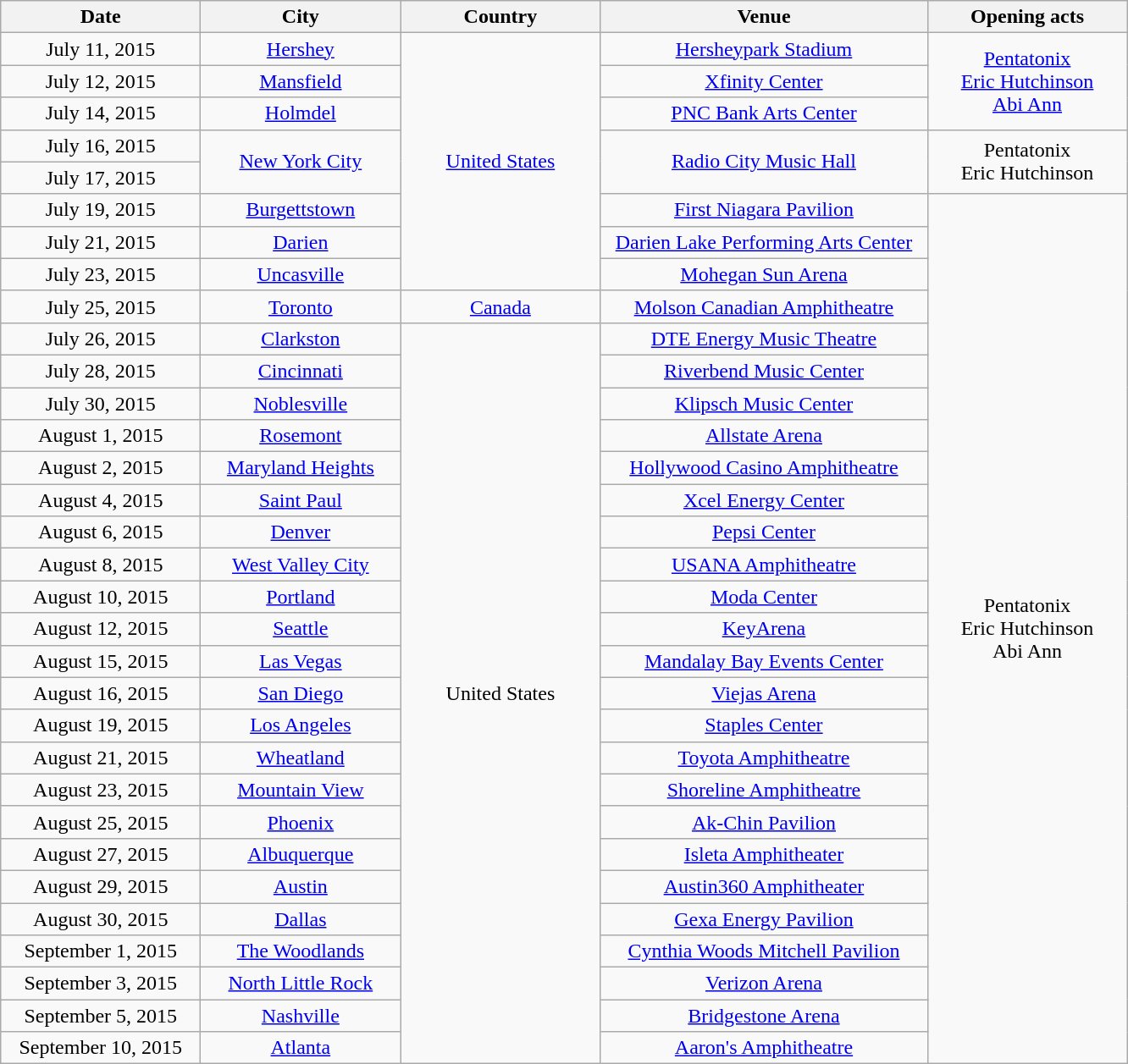<table class="wikitable" style="text-align:center;">
<tr>
<th style="width:150px;">Date</th>
<th style="width:150px;">City</th>
<th style="width:150px;">Country</th>
<th style="width:250px;">Venue</th>
<th style="width:150px;">Opening acts</th>
</tr>
<tr>
<td>July 11, 2015</td>
<td><a href='#'>Hershey</a></td>
<td rowspan="8"><a href='#'>United States</a></td>
<td><a href='#'>Hersheypark Stadium</a></td>
<td rowspan="3"><a href='#'>Pentatonix</a><br><a href='#'>Eric Hutchinson</a><br><a href='#'>Abi Ann</a></td>
</tr>
<tr>
<td>July 12, 2015</td>
<td><a href='#'>Mansfield</a></td>
<td><a href='#'>Xfinity Center</a></td>
</tr>
<tr>
<td>July 14, 2015</td>
<td><a href='#'>Holmdel</a></td>
<td><a href='#'>PNC Bank Arts Center</a></td>
</tr>
<tr>
<td>July 16, 2015</td>
<td rowspan="2"><a href='#'>New York City</a></td>
<td rowspan="2"><a href='#'>Radio City Music Hall</a></td>
<td rowspan="2">Pentatonix<br>Eric Hutchinson</td>
</tr>
<tr>
<td>July 17, 2015</td>
</tr>
<tr>
<td>July 19, 2015</td>
<td><a href='#'>Burgettstown</a></td>
<td><a href='#'>First Niagara Pavilion</a></td>
<td rowspan="27">Pentatonix<br>Eric Hutchinson<br>Abi Ann</td>
</tr>
<tr>
<td>July 21, 2015</td>
<td><a href='#'>Darien</a></td>
<td><a href='#'>Darien Lake Performing Arts Center</a></td>
</tr>
<tr>
<td>July 23, 2015</td>
<td><a href='#'>Uncasville</a></td>
<td><a href='#'>Mohegan Sun Arena</a></td>
</tr>
<tr>
<td>July 25, 2015</td>
<td><a href='#'>Toronto</a></td>
<td><a href='#'>Canada</a></td>
<td><a href='#'>Molson Canadian Amphitheatre</a></td>
</tr>
<tr>
<td>July 26, 2015</td>
<td><a href='#'>Clarkston</a></td>
<td rowspan="23">United States</td>
<td><a href='#'>DTE Energy Music Theatre</a></td>
</tr>
<tr>
<td>July 28, 2015</td>
<td><a href='#'>Cincinnati</a></td>
<td><a href='#'>Riverbend Music Center</a></td>
</tr>
<tr>
<td>July 30, 2015</td>
<td><a href='#'>Noblesville</a></td>
<td><a href='#'>Klipsch Music Center</a></td>
</tr>
<tr>
<td>August 1, 2015</td>
<td><a href='#'>Rosemont</a></td>
<td><a href='#'>Allstate Arena</a></td>
</tr>
<tr>
<td>August 2, 2015</td>
<td><a href='#'>Maryland Heights</a></td>
<td><a href='#'>Hollywood Casino Amphitheatre</a></td>
</tr>
<tr>
<td>August 4, 2015</td>
<td><a href='#'>Saint Paul</a></td>
<td><a href='#'>Xcel Energy Center</a></td>
</tr>
<tr>
<td>August 6, 2015</td>
<td><a href='#'>Denver</a></td>
<td><a href='#'>Pepsi Center</a></td>
</tr>
<tr>
<td>August 8, 2015</td>
<td><a href='#'>West Valley City</a></td>
<td><a href='#'>USANA Amphitheatre</a></td>
</tr>
<tr>
<td>August 10, 2015</td>
<td><a href='#'>Portland</a></td>
<td><a href='#'>Moda Center</a></td>
</tr>
<tr>
<td>August 12, 2015</td>
<td><a href='#'>Seattle</a></td>
<td><a href='#'>KeyArena</a></td>
</tr>
<tr>
<td>August 15, 2015</td>
<td><a href='#'>Las Vegas</a></td>
<td><a href='#'>Mandalay Bay Events Center</a></td>
</tr>
<tr>
<td>August 16, 2015</td>
<td><a href='#'>San Diego</a></td>
<td><a href='#'>Viejas Arena</a></td>
</tr>
<tr>
<td>August 19, 2015</td>
<td><a href='#'>Los Angeles</a></td>
<td><a href='#'>Staples Center</a></td>
</tr>
<tr>
<td>August 21, 2015</td>
<td><a href='#'>Wheatland</a></td>
<td><a href='#'>Toyota Amphitheatre</a></td>
</tr>
<tr>
<td>August 23, 2015</td>
<td><a href='#'>Mountain View</a></td>
<td><a href='#'>Shoreline Amphitheatre</a></td>
</tr>
<tr>
<td>August 25, 2015</td>
<td><a href='#'>Phoenix</a></td>
<td><a href='#'>Ak-Chin Pavilion</a></td>
</tr>
<tr>
<td>August 27, 2015</td>
<td><a href='#'>Albuquerque</a></td>
<td><a href='#'>Isleta Amphitheater</a></td>
</tr>
<tr>
<td>August 29, 2015</td>
<td><a href='#'>Austin</a></td>
<td><a href='#'>Austin360 Amphitheater</a></td>
</tr>
<tr>
<td>August 30, 2015</td>
<td><a href='#'>Dallas</a></td>
<td><a href='#'>Gexa Energy Pavilion</a></td>
</tr>
<tr>
<td>September 1, 2015</td>
<td><a href='#'>The Woodlands</a></td>
<td><a href='#'>Cynthia Woods Mitchell Pavilion</a></td>
</tr>
<tr>
<td>September 3, 2015</td>
<td><a href='#'>North Little Rock</a></td>
<td><a href='#'>Verizon Arena</a></td>
</tr>
<tr>
<td>September 5, 2015</td>
<td><a href='#'>Nashville</a></td>
<td><a href='#'>Bridgestone Arena</a></td>
</tr>
<tr>
<td>September 10, 2015</td>
<td><a href='#'>Atlanta</a></td>
<td><a href='#'>Aaron's Amphitheatre</a></td>
</tr>
</table>
